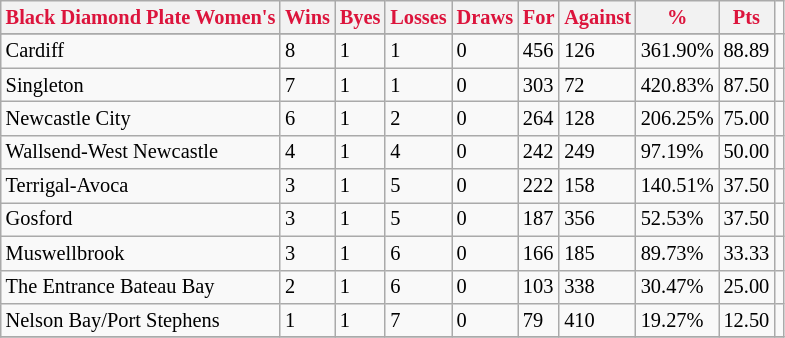<table style="font-size: 85%; text-align: left;" class="wikitable">
<tr>
<th style="color:crimson">Black Diamond Plate Women's</th>
<th style="color:crimson">Wins</th>
<th style="color:crimson">Byes</th>
<th style="color:crimson">Losses</th>
<th style="color:crimson">Draws</th>
<th style="color:crimson">For</th>
<th style="color:crimson">Against</th>
<th style="color:crimson">%</th>
<th style="color:crimson">Pts</th>
</tr>
<tr>
</tr>
<tr>
</tr>
<tr>
<td>Cardiff</td>
<td>8</td>
<td>1</td>
<td>1</td>
<td>0</td>
<td>456</td>
<td>126</td>
<td>361.90%</td>
<td>88.89</td>
<td></td>
</tr>
<tr>
<td>Singleton</td>
<td>7</td>
<td>1</td>
<td>1</td>
<td>0</td>
<td>303</td>
<td>72</td>
<td>420.83%</td>
<td>87.50</td>
<td></td>
</tr>
<tr>
<td>Newcastle City</td>
<td>6</td>
<td>1</td>
<td>2</td>
<td>0</td>
<td>264</td>
<td>128</td>
<td>206.25%</td>
<td>75.00</td>
<td></td>
</tr>
<tr>
<td>Wallsend-West Newcastle</td>
<td>4</td>
<td>1</td>
<td>4</td>
<td>0</td>
<td>242</td>
<td>249</td>
<td>97.19%</td>
<td>50.00</td>
<td></td>
</tr>
<tr>
<td>Terrigal-Avoca</td>
<td>3</td>
<td>1</td>
<td>5</td>
<td>0</td>
<td>222</td>
<td>158</td>
<td>140.51%</td>
<td>37.50</td>
<td></td>
</tr>
<tr>
<td>Gosford</td>
<td>3</td>
<td>1</td>
<td>5</td>
<td>0</td>
<td>187</td>
<td>356</td>
<td>52.53%</td>
<td>37.50</td>
<td></td>
</tr>
<tr>
<td>Muswellbrook</td>
<td>3</td>
<td>1</td>
<td>6</td>
<td>0</td>
<td>166</td>
<td>185</td>
<td>89.73%</td>
<td>33.33</td>
<td></td>
</tr>
<tr>
<td>The Entrance Bateau Bay</td>
<td>2</td>
<td>1</td>
<td>6</td>
<td>0</td>
<td>103</td>
<td>338</td>
<td>30.47%</td>
<td>25.00</td>
<td></td>
</tr>
<tr>
<td>Nelson Bay/Port Stephens</td>
<td>1</td>
<td>1</td>
<td>7</td>
<td>0</td>
<td>79</td>
<td>410</td>
<td>19.27%</td>
<td>12.50</td>
<td></td>
</tr>
<tr>
</tr>
</table>
